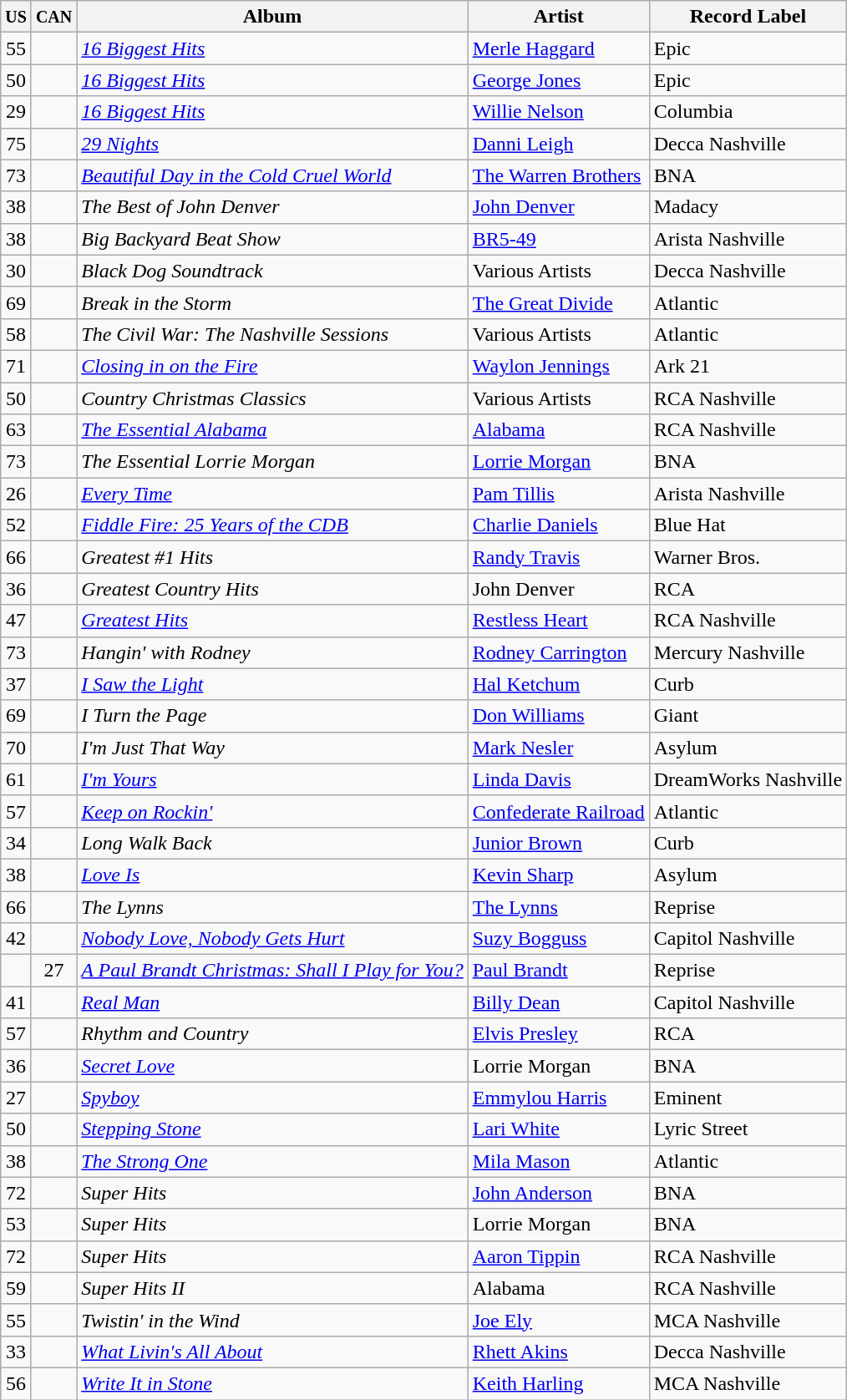<table class="wikitable sortable">
<tr>
<th><small>US</small></th>
<th><small>CAN</small></th>
<th>Album</th>
<th>Artist</th>
<th>Record Label</th>
</tr>
<tr>
<td align="center">55</td>
<td align="center"></td>
<td><em><a href='#'>16 Biggest Hits</a></em></td>
<td><a href='#'>Merle Haggard</a></td>
<td>Epic</td>
</tr>
<tr>
<td align="center">50</td>
<td align="center"></td>
<td><em><a href='#'>16 Biggest Hits</a></em></td>
<td><a href='#'>George Jones</a></td>
<td>Epic</td>
</tr>
<tr>
<td align="center">29</td>
<td align="center"></td>
<td><em><a href='#'>16 Biggest Hits</a></em></td>
<td><a href='#'>Willie Nelson</a></td>
<td>Columbia</td>
</tr>
<tr>
<td align="center">75</td>
<td align="center"></td>
<td><em><a href='#'>29 Nights</a></em></td>
<td><a href='#'>Danni Leigh</a></td>
<td>Decca Nashville</td>
</tr>
<tr>
<td align="center">73</td>
<td align="center"></td>
<td><em><a href='#'>Beautiful Day in the Cold Cruel World</a></em></td>
<td><a href='#'>The Warren Brothers</a></td>
<td>BNA</td>
</tr>
<tr>
<td align="center">38</td>
<td align="center"></td>
<td><em>The Best of John Denver</em></td>
<td><a href='#'>John Denver</a></td>
<td>Madacy</td>
</tr>
<tr>
<td align="center">38</td>
<td align="center"></td>
<td><em>Big Backyard Beat Show</em></td>
<td><a href='#'>BR5-49</a></td>
<td>Arista Nashville</td>
</tr>
<tr>
<td align="center">30</td>
<td align="center"></td>
<td><em>Black Dog Soundtrack</em></td>
<td>Various Artists</td>
<td>Decca Nashville</td>
</tr>
<tr>
<td align="center">69</td>
<td align="center"></td>
<td><em>Break in the Storm</em></td>
<td><a href='#'>The Great Divide</a></td>
<td>Atlantic</td>
</tr>
<tr>
<td align="center">58</td>
<td align="center"></td>
<td><em>The Civil War: The Nashville Sessions</em></td>
<td>Various Artists</td>
<td>Atlantic</td>
</tr>
<tr>
<td align="center">71</td>
<td align="center"></td>
<td><em><a href='#'>Closing in on the Fire</a></em></td>
<td><a href='#'>Waylon Jennings</a></td>
<td>Ark 21</td>
</tr>
<tr>
<td align="center">50</td>
<td align="center"></td>
<td><em>Country Christmas Classics</em></td>
<td>Various Artists</td>
<td>RCA Nashville</td>
</tr>
<tr>
<td align="center">63</td>
<td align="center"></td>
<td><em><a href='#'>The Essential Alabama</a></em></td>
<td><a href='#'>Alabama</a></td>
<td>RCA Nashville</td>
</tr>
<tr>
<td align="center">73</td>
<td align="center"></td>
<td><em>The Essential Lorrie Morgan</em></td>
<td><a href='#'>Lorrie Morgan</a></td>
<td>BNA</td>
</tr>
<tr>
<td align="center">26</td>
<td align="center"></td>
<td><em><a href='#'>Every Time</a></em></td>
<td><a href='#'>Pam Tillis</a></td>
<td>Arista Nashville</td>
</tr>
<tr>
<td align="center">52</td>
<td align="center"></td>
<td><em><a href='#'>Fiddle Fire: 25 Years of the CDB</a></em></td>
<td><a href='#'>Charlie Daniels</a></td>
<td>Blue Hat</td>
</tr>
<tr>
<td align="center">66</td>
<td align="center"></td>
<td><em>Greatest #1 Hits</em></td>
<td><a href='#'>Randy Travis</a></td>
<td>Warner Bros.</td>
</tr>
<tr>
<td align="center">36</td>
<td align="center"></td>
<td><em>Greatest Country Hits</em></td>
<td>John Denver</td>
<td>RCA</td>
</tr>
<tr>
<td align="center">47</td>
<td align="center"></td>
<td><em><a href='#'>Greatest Hits</a></em></td>
<td><a href='#'>Restless Heart</a></td>
<td>RCA Nashville</td>
</tr>
<tr>
<td align="center">73</td>
<td align="center"></td>
<td><em>Hangin' with Rodney</em></td>
<td><a href='#'>Rodney Carrington</a></td>
<td>Mercury Nashville</td>
</tr>
<tr>
<td align="center">37</td>
<td align="center"></td>
<td><em><a href='#'>I Saw the Light</a></em></td>
<td><a href='#'>Hal Ketchum</a></td>
<td>Curb</td>
</tr>
<tr>
<td align="center">69</td>
<td align="center"></td>
<td><em>I Turn the Page</em></td>
<td><a href='#'>Don Williams</a></td>
<td>Giant</td>
</tr>
<tr>
<td align="center">70</td>
<td align="center"></td>
<td><em>I'm Just That Way</em></td>
<td><a href='#'>Mark Nesler</a></td>
<td>Asylum</td>
</tr>
<tr>
<td align="center">61</td>
<td align="center"></td>
<td><em><a href='#'>I'm Yours</a></em></td>
<td><a href='#'>Linda Davis</a></td>
<td>DreamWorks Nashville</td>
</tr>
<tr>
<td align="center">57</td>
<td align="center"></td>
<td><em><a href='#'>Keep on Rockin'</a></em></td>
<td><a href='#'>Confederate Railroad</a></td>
<td>Atlantic</td>
</tr>
<tr>
<td align="center">34</td>
<td align="center"></td>
<td><em>Long Walk Back</em></td>
<td><a href='#'>Junior Brown</a></td>
<td>Curb</td>
</tr>
<tr>
<td align="center">38</td>
<td align="center"></td>
<td><em><a href='#'>Love Is</a></em></td>
<td><a href='#'>Kevin Sharp</a></td>
<td>Asylum</td>
</tr>
<tr>
<td align="center">66</td>
<td align="center"></td>
<td><em>The Lynns</em></td>
<td><a href='#'>The Lynns</a></td>
<td>Reprise</td>
</tr>
<tr>
<td align="center">42</td>
<td align="center"></td>
<td><em><a href='#'>Nobody Love, Nobody Gets Hurt</a></em></td>
<td><a href='#'>Suzy Bogguss</a></td>
<td>Capitol Nashville</td>
</tr>
<tr>
<td align="center"></td>
<td align="center">27</td>
<td><em><a href='#'>A Paul Brandt Christmas: Shall I Play for You?</a></em></td>
<td><a href='#'>Paul Brandt</a></td>
<td>Reprise</td>
</tr>
<tr>
<td align="center">41</td>
<td align="center"></td>
<td><em><a href='#'>Real Man</a></em></td>
<td><a href='#'>Billy Dean</a></td>
<td>Capitol Nashville</td>
</tr>
<tr>
<td align="center">57</td>
<td align="center"></td>
<td><em>Rhythm and Country</em></td>
<td><a href='#'>Elvis Presley</a></td>
<td>RCA</td>
</tr>
<tr>
<td align="center">36</td>
<td align="center"></td>
<td><em><a href='#'>Secret Love</a></em></td>
<td>Lorrie Morgan</td>
<td>BNA</td>
</tr>
<tr>
<td align="center">27</td>
<td align="center"></td>
<td><em><a href='#'>Spyboy</a></em></td>
<td><a href='#'>Emmylou Harris</a></td>
<td>Eminent</td>
</tr>
<tr>
<td align="center">50</td>
<td align="center"></td>
<td><em><a href='#'>Stepping Stone</a></em></td>
<td><a href='#'>Lari White</a></td>
<td>Lyric Street</td>
</tr>
<tr>
<td align="center">38</td>
<td align="center"></td>
<td><em><a href='#'>The Strong One</a></em></td>
<td><a href='#'>Mila Mason</a></td>
<td>Atlantic</td>
</tr>
<tr>
<td align="center">72</td>
<td align="center"></td>
<td><em>Super Hits</em></td>
<td><a href='#'>John Anderson</a></td>
<td>BNA</td>
</tr>
<tr>
<td align="center">53</td>
<td align="center"></td>
<td><em>Super Hits</em></td>
<td>Lorrie Morgan</td>
<td>BNA</td>
</tr>
<tr>
<td align="center">72</td>
<td align="center"></td>
<td><em>Super Hits</em></td>
<td><a href='#'>Aaron Tippin</a></td>
<td>RCA Nashville</td>
</tr>
<tr>
<td align="center">59</td>
<td align="center"></td>
<td><em>Super Hits II</em></td>
<td>Alabama</td>
<td>RCA Nashville</td>
</tr>
<tr>
<td align="center">55</td>
<td align="center"></td>
<td><em>Twistin' in the Wind</em></td>
<td><a href='#'>Joe Ely</a></td>
<td>MCA Nashville</td>
</tr>
<tr>
<td align="center">33</td>
<td align="center"></td>
<td><em><a href='#'>What Livin's All About</a></em></td>
<td><a href='#'>Rhett Akins</a></td>
<td>Decca Nashville</td>
</tr>
<tr>
<td align="center">56</td>
<td align="center"></td>
<td><em><a href='#'>Write It in Stone</a></em></td>
<td><a href='#'>Keith Harling</a></td>
<td>MCA Nashville</td>
</tr>
</table>
